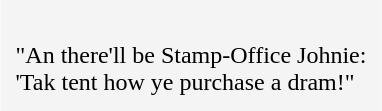<table cellpadding=10 border="0" align=center>
<tr>
<td bgcolor=#f4f4f4><br>"An there'll be Stamp-Office Johnie:<br>
'Tak tent how ye purchase a dram!"<br></td>
</tr>
</table>
